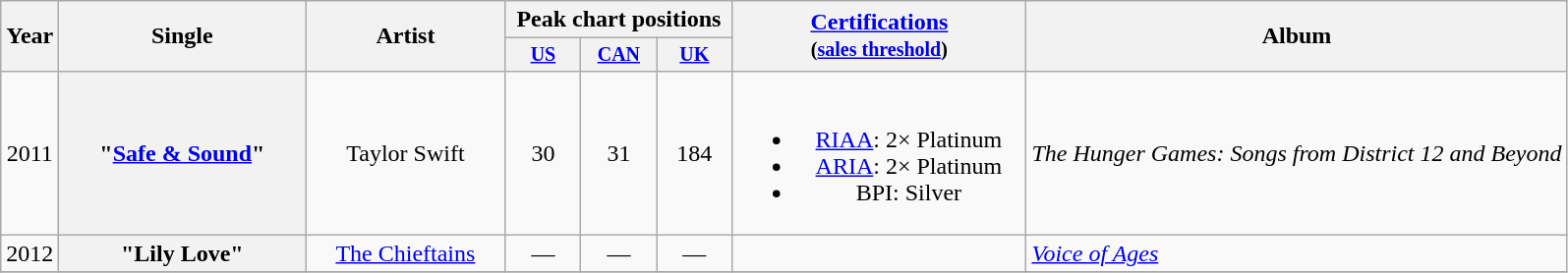<table class="wikitable plainrowheaders" style="text-align:center;">
<tr>
<th rowspan="2">Year</th>
<th rowspan="2" style="width:10em;">Single</th>
<th rowspan="2" style="width:8em;">Artist</th>
<th colspan="3">Peak chart positions</th>
<th rowspan="2" style="width:12em;"><a href='#'>Certifications</a><br><small>(<a href='#'>sales threshold</a>)</small></th>
<th rowspan="2">Album</th>
</tr>
<tr style="font-size:smaller;">
<th width="45"><a href='#'>US</a></th>
<th width="45"><a href='#'>CAN</a></th>
<th width="45"><a href='#'>UK</a><br></th>
</tr>
<tr>
<td>2011</td>
<th scope="row">"<a href='#'>Safe & Sound</a>"</th>
<td>Taylor Swift</td>
<td>30</td>
<td>31</td>
<td>184</td>
<td><br><ul><li><a href='#'>RIAA</a>: 2× Platinum</li><li><a href='#'>ARIA</a>: 2× Platinum</li><li>BPI: Silver</li></ul></td>
<td style="text-align:left;"><em>The Hunger Games: Songs from District 12 and Beyond</em></td>
</tr>
<tr>
<td>2012</td>
<th scope="row">"Lily Love"</th>
<td><a href='#'>The Chieftains</a></td>
<td>—</td>
<td>—</td>
<td>—</td>
<td></td>
<td style="text-align:left;"><em><a href='#'>Voice of Ages</a></em></td>
</tr>
<tr>
</tr>
</table>
